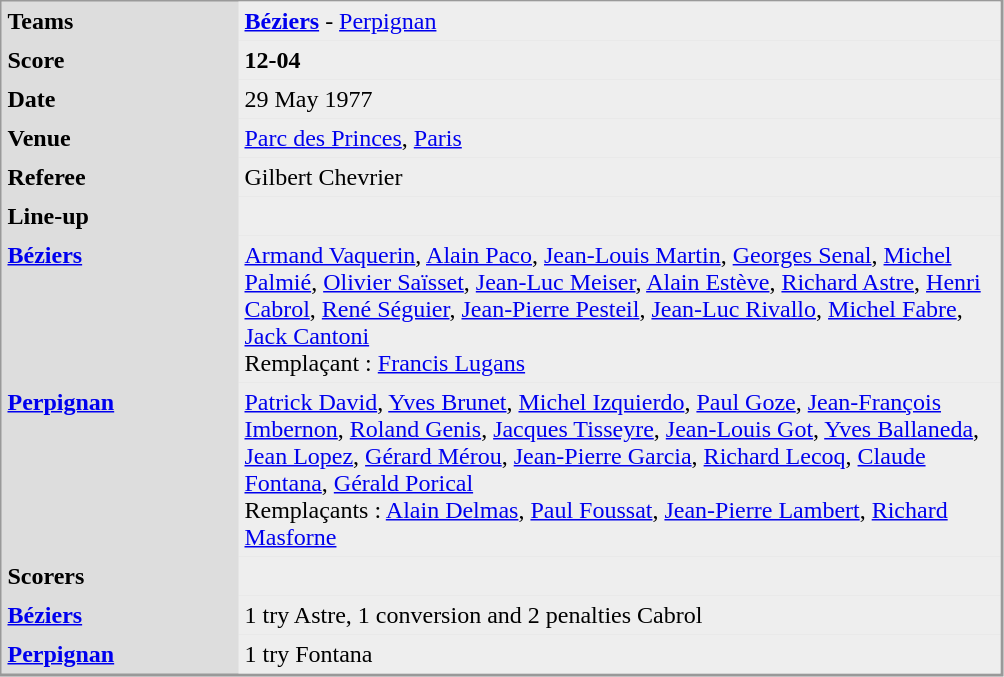<table align="left" cellpadding="4" cellspacing="0"  style="margin: 0 0 0 0; border: 1px solid #999; border-right-width: 2px; border-bottom-width: 2px; background-color: #DDDDDD">
<tr>
<td width="150" valign="top"><strong>Teams</strong></td>
<td width="500" bgcolor=#EEEEEE><strong><a href='#'>Béziers</a> </strong> - <a href='#'>Perpignan</a></td>
</tr>
<tr>
<td valign="top"><strong>Score</strong></td>
<td bgcolor=#EEEEEE><strong>12-04</strong></td>
</tr>
<tr>
<td valign="top"><strong>Date</strong></td>
<td bgcolor=#EEEEEE>29 May 1977</td>
</tr>
<tr>
<td valign="top"><strong>Venue</strong></td>
<td bgcolor=#EEEEEE><a href='#'>Parc des Princes</a>, <a href='#'>Paris</a></td>
</tr>
<tr>
<td valign="top"><strong>Referee</strong></td>
<td bgcolor=#EEEEEE>Gilbert Chevrier</td>
</tr>
<tr>
<td valign="top"><strong>Line-up</strong></td>
<td bgcolor=#EEEEEE></td>
</tr>
<tr>
<td valign="top"><strong> <a href='#'>Béziers</a> </strong></td>
<td bgcolor=#EEEEEE><a href='#'>Armand Vaquerin</a>, <a href='#'>Alain Paco</a>, <a href='#'>Jean-Louis Martin</a>, <a href='#'>Georges Senal</a>, <a href='#'>Michel Palmié</a>, <a href='#'>Olivier Saïsset</a>, <a href='#'>Jean-Luc Meiser</a>, <a href='#'>Alain Estève</a>, <a href='#'>Richard Astre</a>, <a href='#'>Henri Cabrol</a>, <a href='#'>René Séguier</a>, <a href='#'>Jean-Pierre Pesteil</a>, <a href='#'>Jean-Luc Rivallo</a>, <a href='#'>Michel Fabre</a>, <a href='#'>Jack Cantoni</a> <br>Remplaçant : <a href='#'>Francis Lugans</a></td>
</tr>
<tr>
<td valign="top"><strong><a href='#'>Perpignan</a> </strong></td>
<td bgcolor=#EEEEEE><a href='#'>Patrick David</a>, <a href='#'>Yves Brunet</a>, <a href='#'>Michel Izquierdo</a>, <a href='#'>Paul Goze</a>, <a href='#'>Jean-François Imbernon</a>, <a href='#'>Roland Genis</a>, <a href='#'>Jacques Tisseyre</a>, <a href='#'>Jean-Louis Got</a>, <a href='#'>Yves Ballaneda</a>, <a href='#'>Jean Lopez</a>, <a href='#'>Gérard Mérou</a>, <a href='#'>Jean-Pierre Garcia</a>, <a href='#'>Richard Lecoq</a>, <a href='#'>Claude Fontana</a>, <a href='#'>Gérald Porical</a> <br>Remplaçants :  <a href='#'>Alain Delmas</a>, <a href='#'>Paul Foussat</a>, <a href='#'>Jean-Pierre Lambert</a>, <a href='#'>Richard Masforne</a></td>
</tr>
<tr>
<td valign="top"><strong>Scorers</strong></td>
<td bgcolor=#EEEEEE></td>
</tr>
<tr>
<td valign="top"><strong> <a href='#'>Béziers</a> </strong></td>
<td bgcolor=#EEEEEE>1 try Astre, 1 conversion and 2 penalties  Cabrol</td>
</tr>
<tr>
<td valign="top"><strong><a href='#'>Perpignan</a></strong></td>
<td bgcolor=#EEEEEE>1 try Fontana</td>
</tr>
</table>
